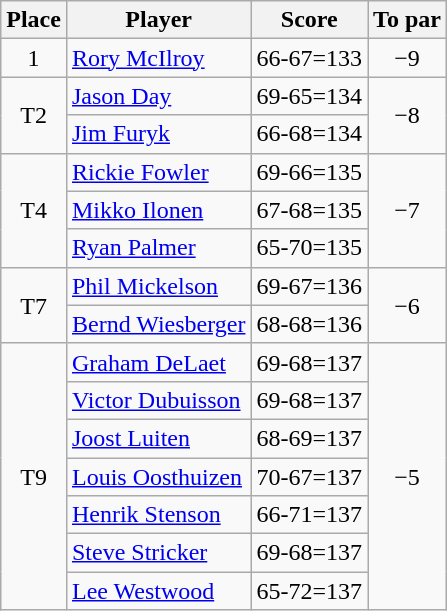<table class="wikitable">
<tr>
<th>Place</th>
<th>Player</th>
<th>Score</th>
<th>To par</th>
</tr>
<tr>
<td align=center>1</td>
<td> <a href='#'>Rory McIlroy</a></td>
<td>66-67=133</td>
<td align=center>−9</td>
</tr>
<tr>
<td rowspan=2 align=center>T2</td>
<td> <a href='#'>Jason Day</a></td>
<td>69-65=134</td>
<td rowspan=2 align=center>−8</td>
</tr>
<tr>
<td> <a href='#'>Jim Furyk</a></td>
<td>66-68=134</td>
</tr>
<tr>
<td rowspan=3 align=center>T4</td>
<td> <a href='#'>Rickie Fowler</a></td>
<td>69-66=135</td>
<td rowspan=3 align=center>−7</td>
</tr>
<tr>
<td> <a href='#'>Mikko Ilonen</a></td>
<td>67-68=135</td>
</tr>
<tr>
<td> <a href='#'>Ryan Palmer</a></td>
<td>65-70=135</td>
</tr>
<tr>
<td rowspan=2 align=center>T7</td>
<td> <a href='#'>Phil Mickelson</a></td>
<td>69-67=136</td>
<td rowspan=2 align=center>−6</td>
</tr>
<tr>
<td> <a href='#'>Bernd Wiesberger</a></td>
<td>68-68=136</td>
</tr>
<tr>
<td rowspan=7 align=center>T9</td>
<td> <a href='#'>Graham DeLaet</a></td>
<td>69-68=137</td>
<td rowspan=7 align=center>−5</td>
</tr>
<tr>
<td> <a href='#'>Victor Dubuisson</a></td>
<td>69-68=137</td>
</tr>
<tr>
<td> <a href='#'>Joost Luiten</a></td>
<td>68-69=137</td>
</tr>
<tr>
<td> <a href='#'>Louis Oosthuizen</a></td>
<td>70-67=137</td>
</tr>
<tr>
<td> <a href='#'>Henrik Stenson</a></td>
<td>66-71=137</td>
</tr>
<tr>
<td> <a href='#'>Steve Stricker</a></td>
<td>69-68=137</td>
</tr>
<tr>
<td> <a href='#'>Lee Westwood</a></td>
<td>65-72=137</td>
</tr>
</table>
